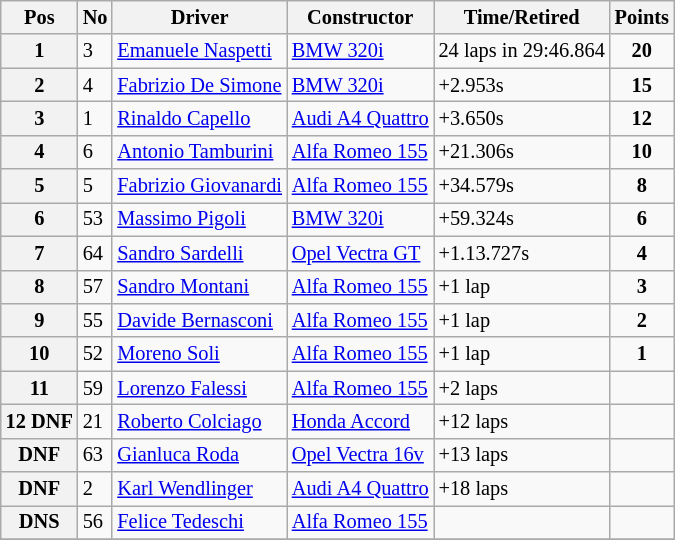<table class="wikitable" style="font-size: 85%;">
<tr>
<th>Pos</th>
<th>No</th>
<th>Driver</th>
<th>Constructor</th>
<th>Time/Retired</th>
<th>Points</th>
</tr>
<tr>
<th>1</th>
<td>3</td>
<td> <a href='#'>Emanuele Naspetti</a></td>
<td><a href='#'>BMW 320i</a></td>
<td>24 laps in 29:46.864</td>
<td align=center><strong>20</strong></td>
</tr>
<tr>
<th>2</th>
<td>4</td>
<td> <a href='#'>Fabrizio De Simone</a></td>
<td><a href='#'>BMW 320i</a></td>
<td>+2.953s</td>
<td align=center><strong>15</strong></td>
</tr>
<tr>
<th>3</th>
<td>1</td>
<td> <a href='#'>Rinaldo Capello</a></td>
<td><a href='#'>Audi A4 Quattro</a></td>
<td>+3.650s</td>
<td align=center><strong>12</strong></td>
</tr>
<tr>
<th>4</th>
<td>6</td>
<td> <a href='#'>Antonio Tamburini</a></td>
<td><a href='#'>Alfa Romeo 155</a></td>
<td>+21.306s</td>
<td align=center><strong>10</strong></td>
</tr>
<tr>
<th>5</th>
<td>5</td>
<td> <a href='#'>Fabrizio Giovanardi</a></td>
<td><a href='#'>Alfa Romeo 155</a></td>
<td>+34.579s</td>
<td align=center><strong>8</strong></td>
</tr>
<tr>
<th>6</th>
<td>53</td>
<td> <a href='#'>Massimo Pigoli</a></td>
<td><a href='#'>BMW 320i</a></td>
<td>+59.324s</td>
<td align=center><strong>6</strong></td>
</tr>
<tr>
<th>7</th>
<td>64</td>
<td> <a href='#'>Sandro Sardelli</a></td>
<td><a href='#'> Opel Vectra GT</a></td>
<td>+1.13.727s</td>
<td align=center><strong>4</strong></td>
</tr>
<tr>
<th>8</th>
<td>57</td>
<td> <a href='#'>Sandro Montani</a></td>
<td><a href='#'>Alfa Romeo 155</a></td>
<td>+1 lap</td>
<td align=center><strong>3</strong></td>
</tr>
<tr>
<th>9</th>
<td>55</td>
<td> <a href='#'>Davide Bernasconi</a></td>
<td><a href='#'>Alfa Romeo 155</a></td>
<td>+1 lap</td>
<td align=center><strong>2</strong></td>
</tr>
<tr>
<th>10</th>
<td>52</td>
<td> <a href='#'>Moreno Soli</a></td>
<td><a href='#'>Alfa Romeo 155</a></td>
<td>+1 lap</td>
<td align=center><strong>1</strong></td>
</tr>
<tr>
<th>11</th>
<td>59</td>
<td> <a href='#'>Lorenzo Falessi</a></td>
<td><a href='#'>Alfa Romeo 155</a></td>
<td>+2 laps</td>
<td></td>
</tr>
<tr>
<th>12 DNF</th>
<td>21</td>
<td> <a href='#'>Roberto Colciago</a></td>
<td><a href='#'>Honda Accord</a></td>
<td>+12 laps</td>
<td></td>
</tr>
<tr>
<th>DNF</th>
<td>63</td>
<td> <a href='#'>Gianluca Roda</a></td>
<td><a href='#'> Opel Vectra 16v</a></td>
<td>+13 laps</td>
<td></td>
</tr>
<tr>
<th>DNF</th>
<td>2</td>
<td> <a href='#'>Karl Wendlinger</a></td>
<td><a href='#'>Audi A4 Quattro</a></td>
<td>+18 laps</td>
<td></td>
</tr>
<tr>
<th>DNS</th>
<td>56</td>
<td> <a href='#'>Felice Tedeschi</a></td>
<td><a href='#'>Alfa Romeo 155</a></td>
<td></td>
<td></td>
</tr>
<tr>
</tr>
</table>
